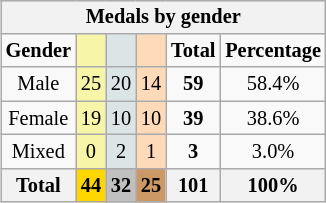<table class=wikitable style="font-size:85%; float:right;text-align:center">
<tr bgcolor=EFEFEF>
<th colspan=6>Medals by gender</th>
</tr>
<tr>
<td><strong>Gender</strong></td>
<td bgcolor=F7F6A8></td>
<td bgcolor=DCE5E5></td>
<td bgcolor=FFDAB9></td>
<td><strong>Total</strong></td>
<td><strong>Percentage</strong></td>
</tr>
<tr>
<td>Male</td>
<td bgcolor=F7F6A8>25</td>
<td bgcolor=DCE5E5>20</td>
<td bgcolor=FFDAB9>14</td>
<td><strong>59</strong></td>
<td>58.4%</td>
</tr>
<tr>
<td>Female</td>
<td bgcolor=F7F6A8>19</td>
<td bgcolor=DCE5E5>10</td>
<td bgcolor=FFDAB9>10</td>
<td><strong>39</strong></td>
<td>38.6%</td>
</tr>
<tr>
<td>Mixed</td>
<td bgcolor=F7F6A8>0</td>
<td bgcolor=DCE5E5>2</td>
<td bgcolor=FFDAB9>1</td>
<td><strong>3</strong></td>
<td>3.0%</td>
</tr>
<tr>
<th>Total</th>
<th style=background:gold>44</th>
<th style=background:silver>32</th>
<th style=background:#C96>25</th>
<th>101</th>
<th>100%</th>
</tr>
</table>
